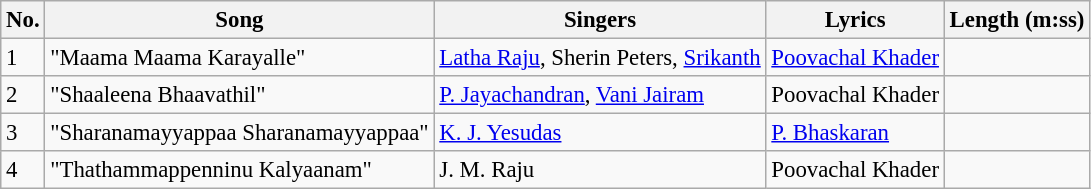<table class="wikitable" style="font-size:95%;">
<tr>
<th>No.</th>
<th>Song</th>
<th>Singers</th>
<th>Lyrics</th>
<th>Length (m:ss)</th>
</tr>
<tr>
<td>1</td>
<td>"Maama Maama Karayalle"</td>
<td><a href='#'>Latha Raju</a>, Sherin Peters, <a href='#'>Srikanth</a></td>
<td><a href='#'>Poovachal Khader</a></td>
<td></td>
</tr>
<tr>
<td>2</td>
<td>"Shaaleena Bhaavathil"</td>
<td><a href='#'>P. Jayachandran</a>, <a href='#'>Vani Jairam</a></td>
<td>Poovachal Khader</td>
<td></td>
</tr>
<tr>
<td>3</td>
<td>"Sharanamayyappaa Sharanamayyappaa"</td>
<td><a href='#'>K. J. Yesudas</a></td>
<td><a href='#'>P. Bhaskaran</a></td>
<td></td>
</tr>
<tr>
<td>4</td>
<td>"Thathammappenninu Kalyaanam"</td>
<td>J. M. Raju</td>
<td>Poovachal Khader</td>
<td></td>
</tr>
</table>
